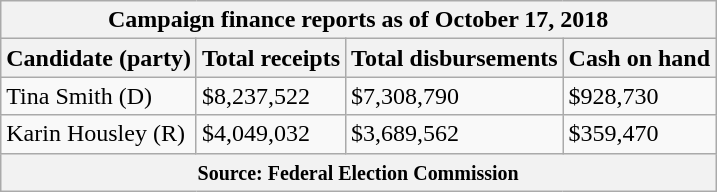<table class="wikitable sortable">
<tr>
<th colspan=4>Campaign finance reports as of October 17, 2018</th>
</tr>
<tr style="text-align:center;">
<th>Candidate (party)</th>
<th>Total receipts</th>
<th>Total disbursements</th>
<th>Cash on hand</th>
</tr>
<tr>
<td>Tina Smith (D)</td>
<td>$8,237,522</td>
<td>$7,308,790</td>
<td>$928,730</td>
</tr>
<tr>
<td>Karin Housley (R)</td>
<td>$4,049,032</td>
<td>$3,689,562</td>
<td>$359,470</td>
</tr>
<tr>
<th colspan="4"><small>Source: Federal Election Commission</small></th>
</tr>
</table>
